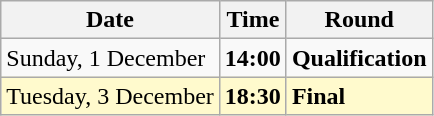<table class="wikitable">
<tr>
<th>Date</th>
<th>Time</th>
<th>Round</th>
</tr>
<tr>
<td>Sunday, 1 December</td>
<td><strong>14:00</strong></td>
<td><strong>Qualification</strong></td>
</tr>
<tr>
<td style=background:lemonchiffon>Tuesday, 3 December</td>
<td style=background:lemonchiffon><strong>18:30</strong></td>
<td style=background:lemonchiffon><strong>Final</strong></td>
</tr>
</table>
